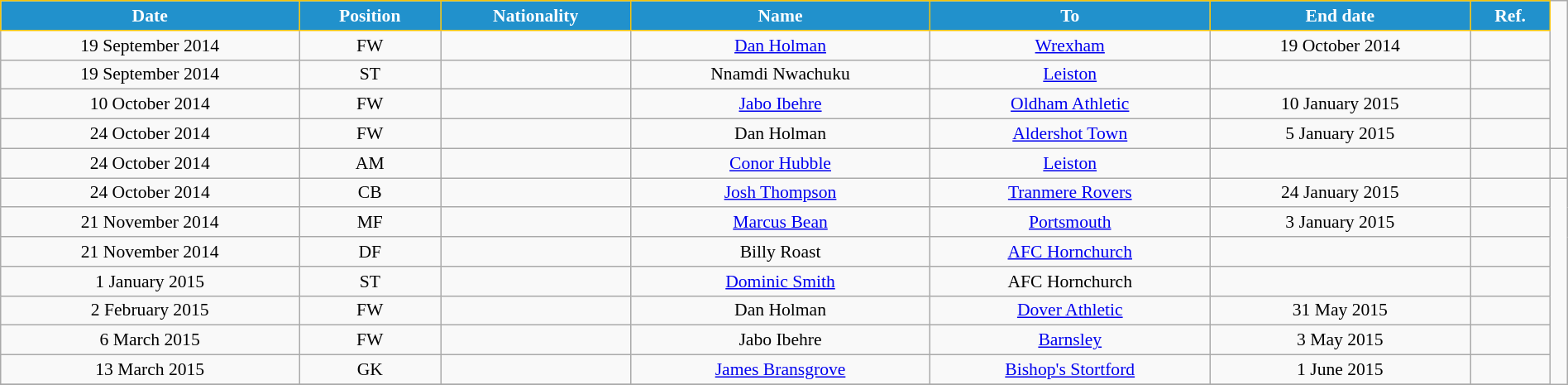<table class="wikitable" style="text-align:center; font-size:90%; width:100%;">
<tr>
<th style="background:#2191CC; color:white; border:1px solid #F7C408; text-align:center;">Date</th>
<th style="background:#2191CC; color:white; border:1px solid #F7C408; text-align:center;">Position</th>
<th style="background:#2191CC; color:white; border:1px solid #F7C408; text-align:center;">Nationality</th>
<th style="background:#2191CC; color:white; border:1px solid #F7C408; text-align:center;">Name</th>
<th style="background:#2191CC; color:white; border:1px solid #F7C408; text-align:center;">To</th>
<th style="background:#2191CC; color:white; border:1px solid #F7C408; text-align:center;">End date</th>
<th style="background:#2191CC; color:white; border:1px solid #F7C408; text-align:center;">Ref.</th>
</tr>
<tr>
<td>19 September 2014</td>
<td>FW</td>
<td></td>
<td><a href='#'>Dan Holman</a></td>
<td> <a href='#'>Wrexham</a></td>
<td>19 October 2014</td>
<td></td>
</tr>
<tr>
<td>19 September 2014</td>
<td>ST</td>
<td></td>
<td>Nnamdi Nwachuku</td>
<td> <a href='#'>Leiston</a></td>
<td></td>
<td></td>
</tr>
<tr>
<td>10 October 2014</td>
<td>FW</td>
<td></td>
<td><a href='#'>Jabo Ibehre</a></td>
<td> <a href='#'>Oldham Athletic</a></td>
<td>10 January 2015</td>
<td></td>
</tr>
<tr>
<td>24 October 2014</td>
<td>FW</td>
<td></td>
<td>Dan Holman</td>
<td> <a href='#'>Aldershot Town</a></td>
<td>5 January 2015</td>
<td></td>
</tr>
<tr>
<td>24 October 2014</td>
<td>AM</td>
<td></td>
<td><a href='#'>Conor Hubble</a></td>
<td> <a href='#'>Leiston</a></td>
<td></td>
<td></td>
<td></td>
</tr>
<tr>
<td>24 October 2014</td>
<td>CB</td>
<td></td>
<td><a href='#'>Josh Thompson</a></td>
<td> <a href='#'>Tranmere Rovers</a></td>
<td>24 January 2015</td>
<td></td>
</tr>
<tr>
<td>21 November 2014</td>
<td>MF</td>
<td></td>
<td><a href='#'>Marcus Bean</a></td>
<td> <a href='#'>Portsmouth</a></td>
<td>3 January 2015</td>
<td></td>
</tr>
<tr>
<td>21 November 2014</td>
<td>DF</td>
<td></td>
<td>Billy Roast</td>
<td> <a href='#'>AFC Hornchurch</a></td>
<td></td>
<td></td>
</tr>
<tr>
<td>1 January 2015</td>
<td>ST</td>
<td></td>
<td><a href='#'>Dominic Smith</a></td>
<td> AFC Hornchurch</td>
<td></td>
<td></td>
</tr>
<tr>
<td>2 February 2015</td>
<td>FW</td>
<td></td>
<td>Dan Holman</td>
<td> <a href='#'>Dover Athletic</a></td>
<td>31 May 2015</td>
<td></td>
</tr>
<tr>
<td>6 March 2015</td>
<td>FW</td>
<td></td>
<td>Jabo Ibehre</td>
<td> <a href='#'>Barnsley</a></td>
<td>3 May 2015</td>
<td></td>
</tr>
<tr>
<td>13 March 2015</td>
<td>GK</td>
<td></td>
<td><a href='#'>James Bransgrove</a></td>
<td> <a href='#'>Bishop's Stortford</a></td>
<td>1 June 2015</td>
<td></td>
</tr>
<tr>
</tr>
</table>
